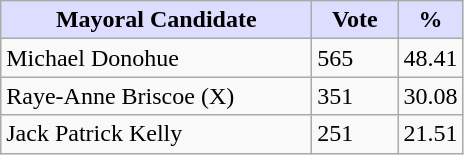<table class="wikitable">
<tr>
<th style="background:#ddf; width:200px;">Mayoral Candidate </th>
<th style="background:#ddf; width:50px;">Vote</th>
<th style="background:#ddf; width:30px;">%</th>
</tr>
<tr>
<td>Michael Donohue</td>
<td>565</td>
<td>48.41</td>
</tr>
<tr>
<td>Raye-Anne Briscoe (X)</td>
<td>351</td>
<td>30.08</td>
</tr>
<tr>
<td>Jack Patrick Kelly</td>
<td>251</td>
<td>21.51</td>
</tr>
</table>
